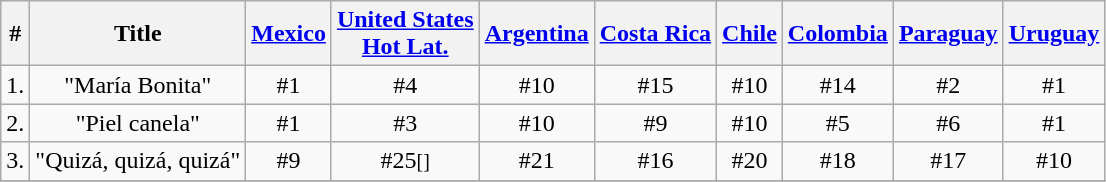<table class="wikitable">
<tr>
<th>#</th>
<th>Title</th>
<th><a href='#'>Mexico</a></th>
<th><a href='#'>United States</a><br><a href='#'>Hot Lat.</a></th>
<th><a href='#'>Argentina</a></th>
<th><a href='#'>Costa Rica</a></th>
<th><a href='#'>Chile</a></th>
<th><a href='#'>Colombia</a></th>
<th><a href='#'>Paraguay</a></th>
<th><a href='#'>Uruguay</a></th>
</tr>
<tr>
<td>1.</td>
<td align="center">"María Bonita"</td>
<td align="center">#1</td>
<td align="center">#4</td>
<td align="center">#10</td>
<td align="center">#15</td>
<td align="center">#10</td>
<td align="center">#14</td>
<td align="center">#2</td>
<td align="center">#1</td>
</tr>
<tr>
<td>2.</td>
<td align="center">"Piel canela"</td>
<td align="center">#1</td>
<td align="center">#3<small></small></td>
<td align="center">#10</td>
<td align="center">#9</td>
<td align="center">#10</td>
<td align="center">#5</td>
<td align="center">#6</td>
<td align="center">#1</td>
</tr>
<tr>
<td>3.</td>
<td align="center">"Quizá, quizá, quizá"</td>
<td align="center">#9</td>
<td align="center">#25<small>[]</small></td>
<td align="center">#21</td>
<td align="center">#16</td>
<td align="center">#20</td>
<td align="center">#18</td>
<td align="center">#17</td>
<td align="center">#10</td>
</tr>
<tr>
</tr>
</table>
